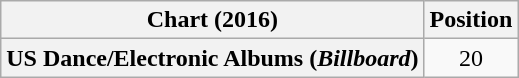<table class="wikitable plainrowheaders" style="text-align:center">
<tr>
<th scope="col">Chart (2016)</th>
<th scope="col">Position</th>
</tr>
<tr>
<th scope="row">US Dance/Electronic Albums (<em>Billboard</em>)</th>
<td>20</td>
</tr>
</table>
